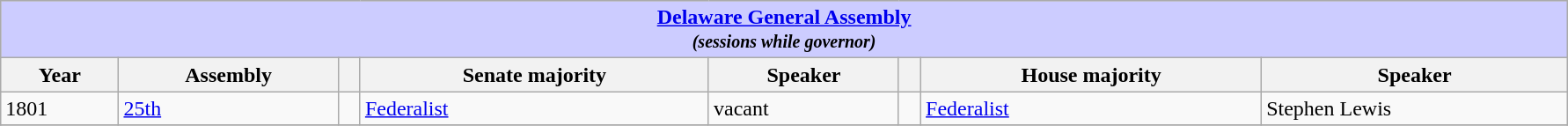<table class=wikitable style="width: 94%" style="text-align: center;" align="center">
<tr bgcolor=#cccccc>
<th colspan=12 style="background: #ccccff;"><strong><a href='#'>Delaware General Assembly</a></strong> <br> <small> <em>(sessions while governor)</em></small></th>
</tr>
<tr>
<th><strong>Year</strong></th>
<th><strong>Assembly</strong></th>
<th></th>
<th><strong>Senate majority</strong></th>
<th><strong>Speaker</strong></th>
<th></th>
<th><strong>House majority</strong></th>
<th><strong>Speaker</strong></th>
</tr>
<tr>
<td>1801</td>
<td><a href='#'>25th</a></td>
<td></td>
<td><a href='#'>Federalist</a></td>
<td>vacant</td>
<td></td>
<td><a href='#'>Federalist</a></td>
<td>Stephen Lewis</td>
</tr>
<tr>
</tr>
</table>
